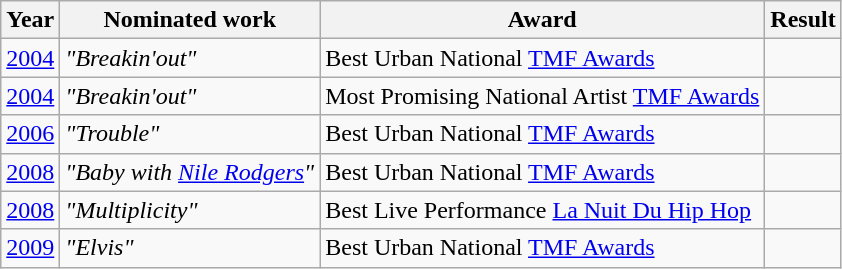<table class="wikitable">
<tr>
<th>Year</th>
<th>Nominated work</th>
<th>Award</th>
<th>Result</th>
</tr>
<tr>
<td align=center><a href='#'>2004</a></td>
<td><em>"Breakin'out"</em></td>
<td>Best Urban National <a href='#'>TMF Awards</a></td>
<td></td>
</tr>
<tr>
<td align=center><a href='#'>2004</a></td>
<td><em>"Breakin'out"</em></td>
<td>Most Promising National Artist <a href='#'>TMF Awards</a></td>
<td></td>
</tr>
<tr>
<td align=center><a href='#'>2006</a></td>
<td><em>"Trouble"</em></td>
<td>Best Urban National <a href='#'>TMF Awards</a></td>
<td></td>
</tr>
<tr>
<td align=center><a href='#'>2008</a></td>
<td><em>"Baby with <a href='#'>Nile Rodgers</a>"</em></td>
<td>Best Urban National <a href='#'>TMF Awards</a></td>
<td></td>
</tr>
<tr>
<td align=center><a href='#'>2008</a></td>
<td><em>"Multiplicity"</em></td>
<td>Best Live Performance <a href='#'>La Nuit Du Hip Hop</a></td>
<td></td>
</tr>
<tr>
<td align=center><a href='#'>2009</a></td>
<td><em>"Elvis"</em></td>
<td>Best Urban National <a href='#'>TMF Awards</a></td>
<td></td>
</tr>
</table>
